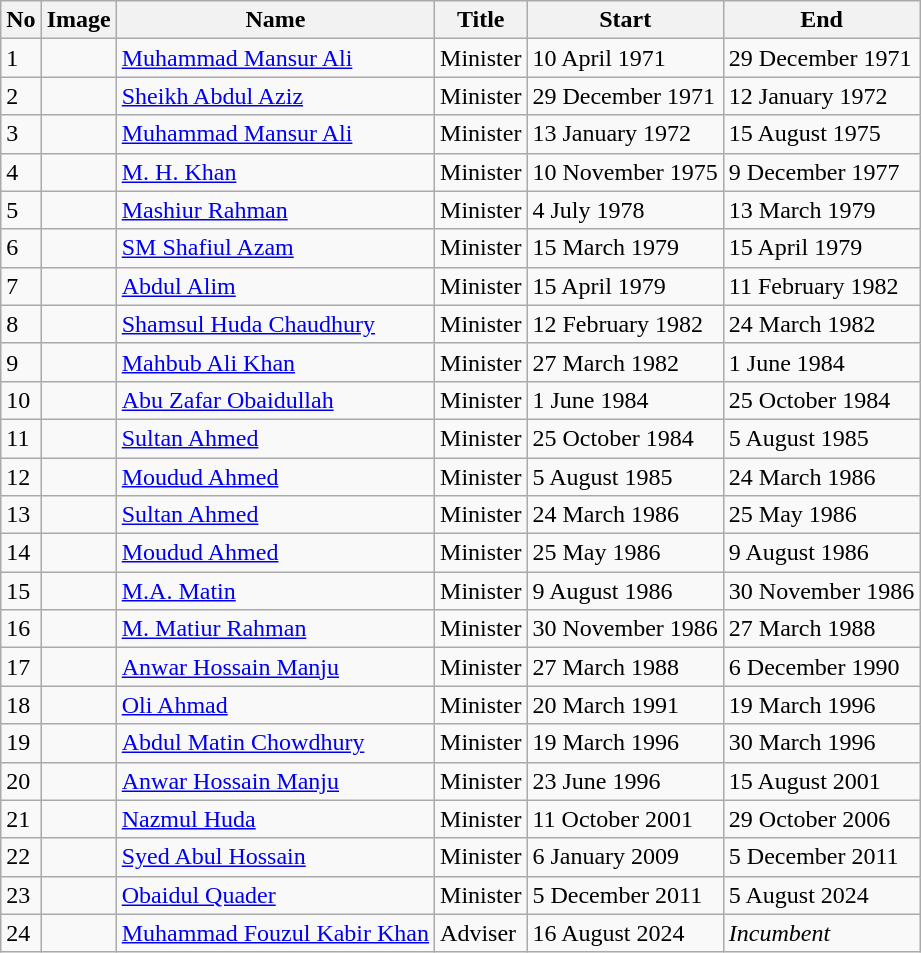<table class="wikitable">
<tr>
<th align="center">No</th>
<th align="center">Image</th>
<th align="center">Name</th>
<th align="center">Title</th>
<th align="center">Start</th>
<th align="center">End</th>
</tr>
<tr>
<td>1</td>
<td></td>
<td><a href='#'>Muhammad Mansur Ali</a></td>
<td>Minister</td>
<td>10 April 1971</td>
<td>29 December 1971</td>
</tr>
<tr>
<td>2</td>
<td></td>
<td><a href='#'>Sheikh Abdul Aziz</a></td>
<td>Minister</td>
<td>29 December 1971</td>
<td>12 January 1972</td>
</tr>
<tr>
<td>3</td>
<td></td>
<td><a href='#'>Muhammad Mansur Ali</a></td>
<td>Minister</td>
<td>13 January 1972</td>
<td>15 August 1975</td>
</tr>
<tr>
<td>4</td>
<td></td>
<td><a href='#'>M. H. Khan</a></td>
<td>Minister</td>
<td>10 November 1975</td>
<td>9 December 1977</td>
</tr>
<tr>
<td>5</td>
<td></td>
<td><a href='#'>Mashiur Rahman</a></td>
<td>Minister</td>
<td>4 July 1978</td>
<td>13 March 1979</td>
</tr>
<tr>
<td>6</td>
<td></td>
<td><a href='#'>SM Shafiul Azam</a></td>
<td>Minister</td>
<td>15 March 1979</td>
<td>15 April 1979</td>
</tr>
<tr>
<td>7</td>
<td></td>
<td><a href='#'>Abdul Alim</a></td>
<td>Minister</td>
<td>15 April 1979</td>
<td>11 February 1982</td>
</tr>
<tr>
<td>8</td>
<td></td>
<td><a href='#'>Shamsul Huda Chaudhury</a></td>
<td>Minister</td>
<td>12 February 1982</td>
<td>24 March 1982</td>
</tr>
<tr>
<td>9</td>
<td></td>
<td><a href='#'>Mahbub Ali Khan</a></td>
<td>Minister</td>
<td>27 March 1982</td>
<td>1 June 1984</td>
</tr>
<tr>
<td>10</td>
<td></td>
<td><a href='#'>Abu Zafar Obaidullah</a></td>
<td>Minister</td>
<td>1 June 1984</td>
<td>25 October 1984</td>
</tr>
<tr>
<td>11</td>
<td></td>
<td><a href='#'>Sultan Ahmed</a></td>
<td>Minister</td>
<td>25 October 1984</td>
<td>5 August 1985</td>
</tr>
<tr>
<td>12</td>
<td></td>
<td><a href='#'>Moudud Ahmed</a></td>
<td>Minister</td>
<td>5 August 1985</td>
<td>24 March 1986</td>
</tr>
<tr>
<td>13</td>
<td></td>
<td><a href='#'>Sultan Ahmed</a></td>
<td>Minister</td>
<td>24 March 1986</td>
<td>25 May 1986</td>
</tr>
<tr>
<td>14</td>
<td></td>
<td><a href='#'>Moudud Ahmed</a></td>
<td>Minister</td>
<td>25 May 1986</td>
<td>9 August 1986</td>
</tr>
<tr>
<td>15</td>
<td></td>
<td><a href='#'>M.A. Matin</a></td>
<td>Minister</td>
<td>9 August 1986</td>
<td>30 November 1986</td>
</tr>
<tr>
<td>16</td>
<td></td>
<td><a href='#'>M. Matiur Rahman</a></td>
<td>Minister</td>
<td>30 November 1986</td>
<td>27 March 1988</td>
</tr>
<tr>
<td>17</td>
<td></td>
<td><a href='#'>Anwar Hossain Manju</a></td>
<td>Minister</td>
<td>27 March 1988</td>
<td>6 December 1990</td>
</tr>
<tr>
<td>18</td>
<td></td>
<td><a href='#'>Oli Ahmad</a></td>
<td>Minister</td>
<td>20 March 1991</td>
<td>19 March 1996</td>
</tr>
<tr>
<td>19</td>
<td></td>
<td><a href='#'>Abdul Matin Chowdhury</a></td>
<td>Minister</td>
<td>19 March 1996</td>
<td>30 March 1996</td>
</tr>
<tr>
<td>20</td>
<td></td>
<td><a href='#'>Anwar Hossain Manju</a></td>
<td>Minister</td>
<td>23 June 1996</td>
<td>15 August 2001</td>
</tr>
<tr>
<td>21</td>
<td></td>
<td><a href='#'>Nazmul Huda</a></td>
<td>Minister</td>
<td>11 October 2001</td>
<td>29 October 2006</td>
</tr>
<tr>
<td>22</td>
<td></td>
<td><a href='#'>Syed Abul Hossain</a></td>
<td>Minister</td>
<td>6 January 2009</td>
<td>5 December 2011</td>
</tr>
<tr>
<td>23</td>
<td></td>
<td><a href='#'>Obaidul Quader</a></td>
<td>Minister</td>
<td>5 December 2011</td>
<td>5 August 2024</td>
</tr>
<tr>
<td>24</td>
<td></td>
<td><a href='#'>Muhammad Fouzul Kabir Khan</a></td>
<td>Adviser</td>
<td>16 August 2024</td>
<td><em>Incumbent</em></td>
</tr>
</table>
